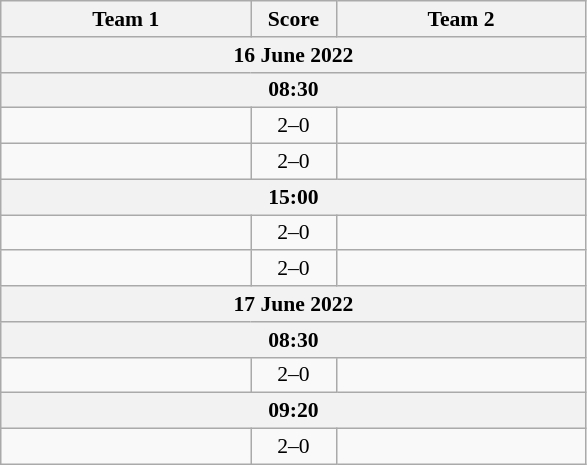<table class="wikitable" style="text-align: center; font-size:90% ">
<tr>
<th align="right" width="160">Team 1</th>
<th width="50">Score</th>
<th align="left" width="160">Team 2</th>
</tr>
<tr>
<th colspan=3>16 June 2022</th>
</tr>
<tr>
<th colspan=3>08:30</th>
</tr>
<tr>
<td align=right></td>
<td align=center>2–0</td>
<td align=left></td>
</tr>
<tr>
<td align=right></td>
<td align=center>2–0</td>
<td align=left></td>
</tr>
<tr>
<th colspan=3>15:00</th>
</tr>
<tr>
<td align=right></td>
<td align=center>2–0</td>
<td align=left></td>
</tr>
<tr>
<td align=right></td>
<td align=center>2–0</td>
<td align=left></td>
</tr>
<tr>
<th colspan=3>17 June 2022</th>
</tr>
<tr>
<th colspan=3>08:30</th>
</tr>
<tr>
<td align=right></td>
<td align=center>2–0</td>
<td align=left></td>
</tr>
<tr>
<th colspan=3>09:20</th>
</tr>
<tr>
<td align=right></td>
<td align=center>2–0</td>
<td align=left></td>
</tr>
</table>
